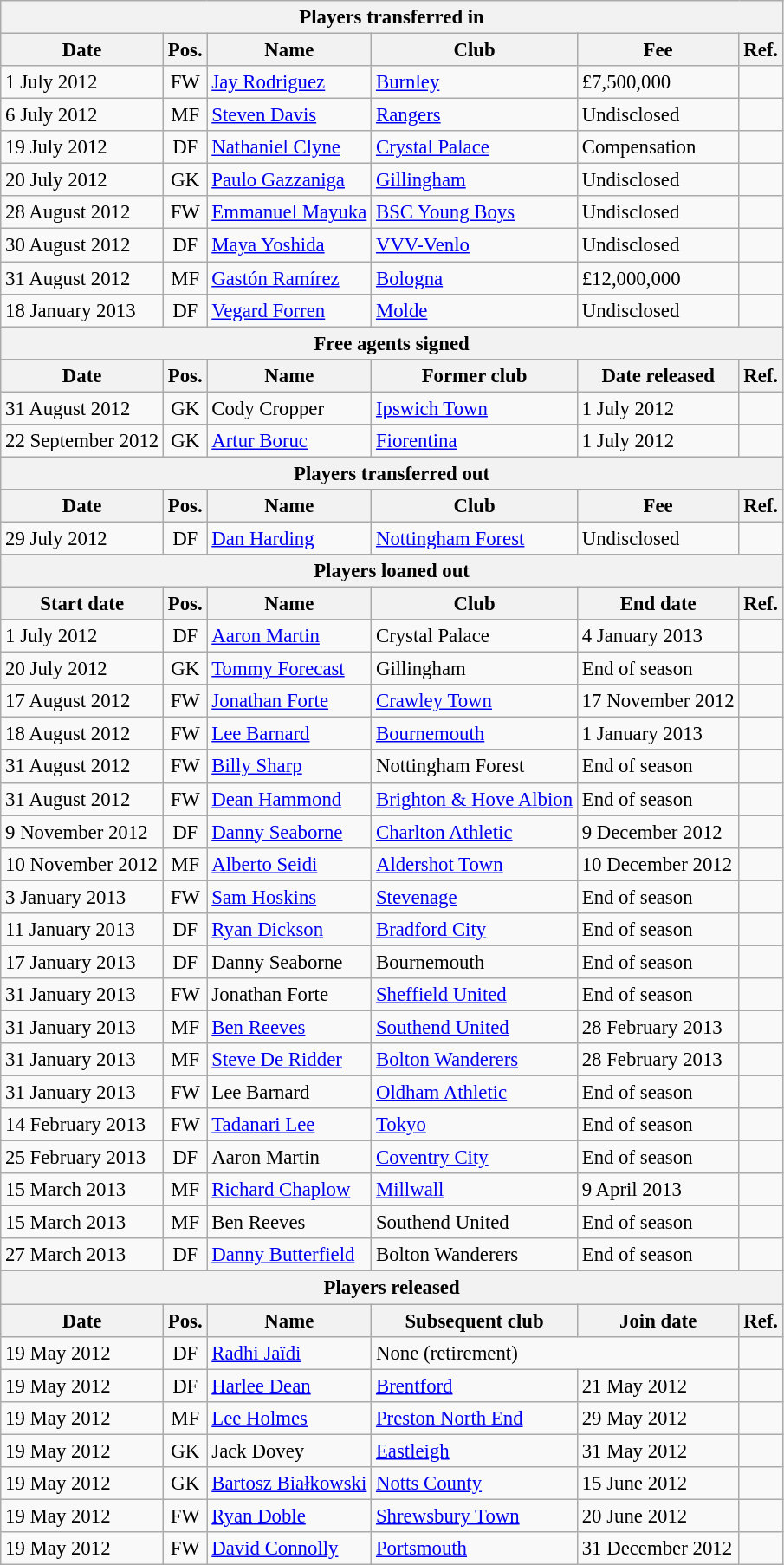<table class="wikitable" style="font-size:95%;">
<tr>
<th colspan="6">Players transferred in</th>
</tr>
<tr>
<th>Date</th>
<th>Pos.</th>
<th>Name</th>
<th>Club</th>
<th>Fee</th>
<th>Ref.</th>
</tr>
<tr>
<td>1 July 2012</td>
<td align="center">FW</td>
<td> <a href='#'>Jay Rodriguez</a></td>
<td> <a href='#'>Burnley</a></td>
<td>£7,500,000</td>
<td align="center"></td>
</tr>
<tr>
<td>6 July 2012</td>
<td align="center">MF</td>
<td> <a href='#'>Steven Davis</a></td>
<td> <a href='#'>Rangers</a></td>
<td>Undisclosed</td>
<td align="center"></td>
</tr>
<tr>
<td>19 July 2012</td>
<td align="center">DF</td>
<td> <a href='#'>Nathaniel Clyne</a></td>
<td> <a href='#'>Crystal Palace</a></td>
<td>Compensation</td>
<td align="center"></td>
</tr>
<tr>
<td>20 July 2012</td>
<td align="center">GK</td>
<td> <a href='#'>Paulo Gazzaniga</a></td>
<td> <a href='#'>Gillingham</a></td>
<td>Undisclosed</td>
<td align="center"></td>
</tr>
<tr>
<td>28 August 2012</td>
<td align="center">FW</td>
<td> <a href='#'>Emmanuel Mayuka</a></td>
<td> <a href='#'>BSC Young Boys</a></td>
<td>Undisclosed</td>
<td align="center"></td>
</tr>
<tr>
<td>30 August 2012</td>
<td align="center">DF</td>
<td> <a href='#'>Maya Yoshida</a></td>
<td> <a href='#'>VVV-Venlo</a></td>
<td>Undisclosed</td>
<td align="center"></td>
</tr>
<tr>
<td>31 August 2012</td>
<td align="center">MF</td>
<td> <a href='#'>Gastón Ramírez</a></td>
<td> <a href='#'>Bologna</a></td>
<td>£12,000,000</td>
<td align="center"></td>
</tr>
<tr>
<td>18 January 2013</td>
<td align="center">DF</td>
<td> <a href='#'>Vegard Forren</a></td>
<td> <a href='#'>Molde</a></td>
<td>Undisclosed</td>
<td align="center"></td>
</tr>
<tr>
<th colspan="6">Free agents signed</th>
</tr>
<tr>
<th>Date</th>
<th>Pos.</th>
<th>Name</th>
<th>Former club</th>
<th>Date released</th>
<th>Ref.</th>
</tr>
<tr>
<td>31 August 2012</td>
<td align="center">GK</td>
<td> Cody Cropper</td>
<td> <a href='#'>Ipswich Town</a></td>
<td>1 July 2012</td>
<td align="center"></td>
</tr>
<tr>
<td>22 September 2012</td>
<td align="center">GK</td>
<td> <a href='#'>Artur Boruc</a></td>
<td> <a href='#'>Fiorentina</a></td>
<td>1 July 2012</td>
<td align="center"></td>
</tr>
<tr>
<th colspan="6">Players transferred out</th>
</tr>
<tr>
<th>Date</th>
<th>Pos.</th>
<th>Name</th>
<th>Club</th>
<th>Fee</th>
<th>Ref.</th>
</tr>
<tr>
<td>29 July 2012</td>
<td align="center">DF</td>
<td> <a href='#'>Dan Harding</a></td>
<td> <a href='#'>Nottingham Forest</a></td>
<td>Undisclosed</td>
<td align="center"></td>
</tr>
<tr>
<th colspan="6">Players loaned out</th>
</tr>
<tr>
<th>Start date</th>
<th>Pos.</th>
<th>Name</th>
<th>Club</th>
<th>End date</th>
<th>Ref.</th>
</tr>
<tr>
<td>1 July 2012</td>
<td align="center">DF</td>
<td> <a href='#'>Aaron Martin</a></td>
<td> Crystal Palace</td>
<td>4 January 2013</td>
<td align="center"></td>
</tr>
<tr>
<td>20 July 2012</td>
<td align="center">GK</td>
<td> <a href='#'>Tommy Forecast</a></td>
<td> Gillingham</td>
<td>End of season</td>
<td align="center"></td>
</tr>
<tr>
<td>17 August 2012</td>
<td align="center">FW</td>
<td> <a href='#'>Jonathan Forte</a></td>
<td> <a href='#'>Crawley Town</a></td>
<td>17 November 2012</td>
<td align="center"></td>
</tr>
<tr>
<td>18 August 2012</td>
<td align="center">FW</td>
<td> <a href='#'>Lee Barnard</a></td>
<td> <a href='#'>Bournemouth</a></td>
<td>1 January 2013</td>
<td align="center"></td>
</tr>
<tr>
<td>31 August 2012</td>
<td align="center">FW</td>
<td> <a href='#'>Billy Sharp</a></td>
<td> Nottingham Forest</td>
<td>End of season</td>
<td align="center"></td>
</tr>
<tr>
<td>31 August 2012</td>
<td align="center">FW</td>
<td> <a href='#'>Dean Hammond</a></td>
<td> <a href='#'>Brighton & Hove Albion</a></td>
<td>End of season</td>
<td align="center"></td>
</tr>
<tr>
<td>9 November 2012</td>
<td align="center">DF</td>
<td> <a href='#'>Danny Seaborne</a></td>
<td> <a href='#'>Charlton Athletic</a></td>
<td>9 December 2012</td>
<td align="center"></td>
</tr>
<tr>
<td>10 November 2012</td>
<td align="center">MF</td>
<td> <a href='#'>Alberto Seidi</a></td>
<td> <a href='#'>Aldershot Town</a></td>
<td>10 December 2012</td>
<td align="center"></td>
</tr>
<tr>
<td>3 January 2013</td>
<td align="center">FW</td>
<td> <a href='#'>Sam Hoskins</a></td>
<td> <a href='#'>Stevenage</a></td>
<td>End of season</td>
<td align="center"></td>
</tr>
<tr>
<td>11 January 2013</td>
<td align="center">DF</td>
<td> <a href='#'>Ryan Dickson</a></td>
<td> <a href='#'>Bradford City</a></td>
<td>End of season</td>
<td align="center"></td>
</tr>
<tr>
<td>17 January 2013</td>
<td align="center">DF</td>
<td> Danny Seaborne</td>
<td> Bournemouth</td>
<td>End of season</td>
<td align="center"></td>
</tr>
<tr>
<td>31 January 2013</td>
<td align="center">FW</td>
<td> Jonathan Forte</td>
<td> <a href='#'>Sheffield United</a></td>
<td>End of season</td>
<td align="center"></td>
</tr>
<tr>
<td>31 January 2013</td>
<td align="center">MF</td>
<td> <a href='#'>Ben Reeves</a></td>
<td> <a href='#'>Southend United</a></td>
<td>28 February 2013</td>
<td align="center"></td>
</tr>
<tr>
<td>31 January 2013</td>
<td align="center">MF</td>
<td> <a href='#'>Steve De Ridder</a></td>
<td> <a href='#'>Bolton Wanderers</a></td>
<td>28 February 2013</td>
<td align="center"></td>
</tr>
<tr>
<td>31 January 2013</td>
<td align="center">FW</td>
<td> Lee Barnard</td>
<td> <a href='#'>Oldham Athletic</a></td>
<td>End of season</td>
<td align="center"></td>
</tr>
<tr>
<td>14 February 2013</td>
<td align="center">FW</td>
<td> <a href='#'>Tadanari Lee</a></td>
<td> <a href='#'>Tokyo</a></td>
<td>End of season</td>
<td align="center"></td>
</tr>
<tr>
<td>25 February 2013</td>
<td align="center">DF</td>
<td> Aaron Martin</td>
<td> <a href='#'>Coventry City</a></td>
<td>End of season</td>
<td align="center"></td>
</tr>
<tr>
<td>15 March 2013</td>
<td align="center">MF</td>
<td> <a href='#'>Richard Chaplow</a></td>
<td> <a href='#'>Millwall</a></td>
<td>9 April 2013</td>
<td align="center"></td>
</tr>
<tr>
<td>15 March 2013</td>
<td align="center">MF</td>
<td> Ben Reeves</td>
<td> Southend United</td>
<td>End of season</td>
<td align="center"></td>
</tr>
<tr>
<td>27 March 2013</td>
<td align="center">DF</td>
<td> <a href='#'>Danny Butterfield</a></td>
<td> Bolton Wanderers</td>
<td>End of season</td>
<td align="center"></td>
</tr>
<tr>
<th colspan="6">Players released</th>
</tr>
<tr>
<th>Date</th>
<th>Pos.</th>
<th>Name</th>
<th>Subsequent club</th>
<th>Join date</th>
<th>Ref.</th>
</tr>
<tr>
<td>19 May 2012</td>
<td align="center">DF</td>
<td> <a href='#'>Radhi Jaïdi</a></td>
<td colspan="2">None (retirement)</td>
<td align="center"></td>
</tr>
<tr>
<td>19 May 2012</td>
<td align="center">DF</td>
<td> <a href='#'>Harlee Dean</a></td>
<td> <a href='#'>Brentford</a></td>
<td>21 May 2012</td>
<td align="center"></td>
</tr>
<tr>
<td>19 May 2012</td>
<td align="center">MF</td>
<td> <a href='#'>Lee Holmes</a></td>
<td> <a href='#'>Preston North End</a></td>
<td>29 May 2012</td>
<td align="center"></td>
</tr>
<tr>
<td>19 May 2012</td>
<td align="center">GK</td>
<td> Jack Dovey</td>
<td> <a href='#'>Eastleigh</a></td>
<td>31 May 2012</td>
<td align="center"></td>
</tr>
<tr>
<td>19 May 2012</td>
<td align="center">GK</td>
<td> <a href='#'>Bartosz Białkowski</a></td>
<td> <a href='#'>Notts County</a></td>
<td>15 June 2012</td>
<td align="center"></td>
</tr>
<tr>
<td>19 May 2012</td>
<td align="center">FW</td>
<td> <a href='#'>Ryan Doble</a></td>
<td> <a href='#'>Shrewsbury Town</a></td>
<td>20 June 2012</td>
<td align="center"></td>
</tr>
<tr>
<td>19 May 2012</td>
<td align="center">FW</td>
<td> <a href='#'>David Connolly</a></td>
<td> <a href='#'>Portsmouth</a></td>
<td>31 December 2012</td>
<td align="center"></td>
</tr>
</table>
